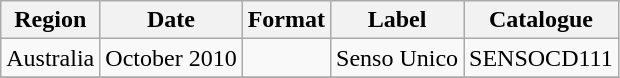<table class="wikitable plainrowheaders">
<tr>
<th scope="col">Region</th>
<th scope="col">Date</th>
<th scope="col">Format</th>
<th scope="col">Label</th>
<th scope="col">Catalogue</th>
</tr>
<tr>
<td>Australia</td>
<td>October 2010</td>
<td></td>
<td>Senso Unico</td>
<td>SENSOCD111</td>
</tr>
<tr>
</tr>
</table>
